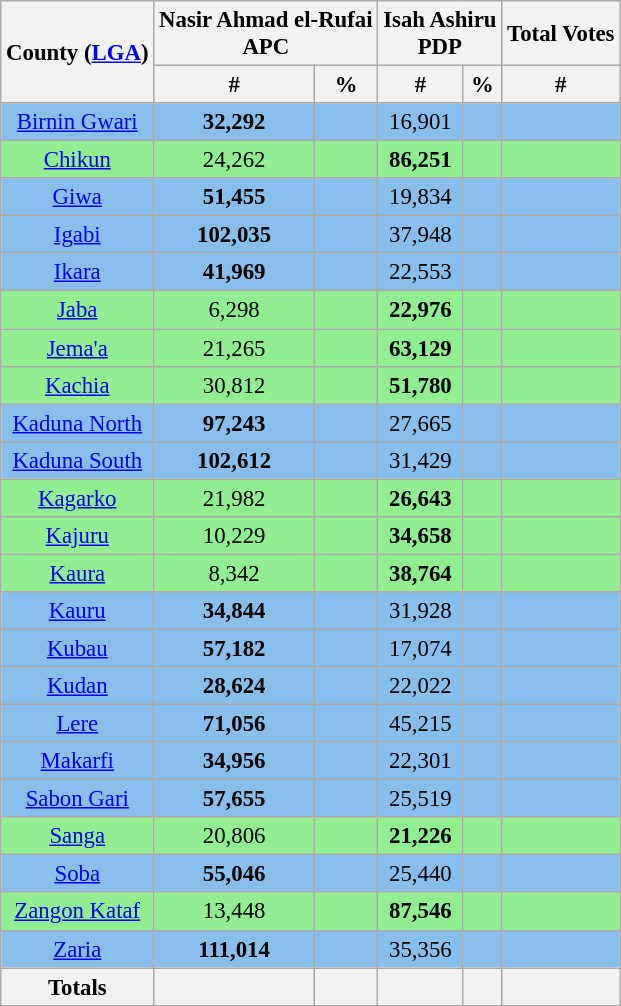<table class="wikitable sortable" style=" font-size: 95%">
<tr>
<th rowspan="2">County (<a href='#'>LGA</a>)</th>
<th colspan="2">Nasir Ahmad el-Rufai<br>APC</th>
<th colspan="2">Isah Ashiru<br>PDP</th>
<th>Total Votes</th>
</tr>
<tr>
<th>#</th>
<th>%</th>
<th>#</th>
<th>%</th>
<th>#</th>
</tr>
<tr>
<td bgcolor=#87BEEB align="center"><a href='#'>Birnin Gwari</a></td>
<td bgcolor=#87BEEB align="center"><strong>32,292</strong></td>
<td bgcolor=#87BEEB align="center"></td>
<td bgcolor=#87BEEB align="center">16,901</td>
<td bgcolor=#87BEEB align="center"></td>
<td bgcolor=#87BEEB align="center"></td>
</tr>
<tr>
<td bgcolor=#90EE90 align="center"><a href='#'>Chikun</a></td>
<td bgcolor=#90EE90 align="center">24,262</td>
<td bgcolor=#90EE90 align="center"></td>
<td bgcolor=#90EE90 align="center"><strong>86,251</strong></td>
<td bgcolor=#90EE90 align="center"></td>
<td bgcolor=#90EE90 align="center"></td>
</tr>
<tr>
<td bgcolor=#87BEEB align="center"><a href='#'>Giwa</a></td>
<td bgcolor=#87BEEB align="center"><strong>51,455</strong></td>
<td bgcolor=#87BEEB align="center"></td>
<td bgcolor=#87BEEB align="center">19,834</td>
<td bgcolor=#87BEEB align="center"></td>
<td bgcolor=#87BEEB align="center"></td>
</tr>
<tr>
<td bgcolor=#87BEEB align="center"><a href='#'>Igabi</a></td>
<td bgcolor=#87BEEB align="center"><strong>102,035</strong></td>
<td bgcolor=#87BEEB align="center"></td>
<td bgcolor=#87BEEB align="center">37,948</td>
<td bgcolor=#87BEEB align="center"></td>
<td bgcolor=#87BEEB align="center"></td>
</tr>
<tr>
<td bgcolor=#87BEEB align="center"><a href='#'>Ikara</a></td>
<td bgcolor=#87BEEB align="center"><strong>41,969</strong></td>
<td bgcolor=#87BEEB align="center"></td>
<td bgcolor=#87BEEB align="center">22,553</td>
<td bgcolor=#87BEEB align="center"></td>
<td bgcolor=#87BEEB align="center"></td>
</tr>
<tr>
<td bgcolor=#90EE90 align="center"><a href='#'>Jaba</a></td>
<td bgcolor=#90EE90 align="center">6,298</td>
<td bgcolor=#90EE90 align="center"></td>
<td bgcolor=#90EE90 align="center"><strong>22,976</strong></td>
<td bgcolor=#90EE90 align="center"></td>
<td bgcolor=#90EE90 align="center"></td>
</tr>
<tr>
<td bgcolor=#90EE90 align="center"><a href='#'>Jema'a</a></td>
<td bgcolor=#90EE90 align="center">21,265</td>
<td bgcolor=#90EE90 align="center"></td>
<td bgcolor=#90EE90 align="center"><strong>63,129</strong></td>
<td bgcolor=#90EE90 align="center"></td>
<td bgcolor=#90EE90 align="center"></td>
</tr>
<tr>
<td bgcolor=#90EE90 align="center"><a href='#'>Kachia</a></td>
<td bgcolor=#90EE90 align="center">30,812</td>
<td bgcolor=#90EE90 align="center"></td>
<td bgcolor=#90EE90 align="center"><strong>51,780</strong></td>
<td bgcolor=#90EE90 align="center"></td>
<td bgcolor=#90EE90 align="center"></td>
</tr>
<tr>
<td bgcolor=#87BEEB align="center"><a href='#'>Kaduna North</a></td>
<td bgcolor=#87BEEB align="center"><strong>97,243</strong></td>
<td bgcolor=#87BEEB align="center"></td>
<td bgcolor=#87BEEB align="center">27,665</td>
<td bgcolor=#87BEEB align="center"></td>
<td bgcolor=#87BEEB align="center"></td>
</tr>
<tr>
<td bgcolor=#87BEEB align="center"><a href='#'>Kaduna South</a></td>
<td bgcolor=#87BEEB align="center"><strong>102,612</strong></td>
<td bgcolor=#87BEEB align="center"></td>
<td bgcolor=#87BEEB align="center">31,429</td>
<td bgcolor=#87BEEB align="center"></td>
<td bgcolor=#87BEEB align="center"></td>
</tr>
<tr>
<td bgcolor=#90EE90 align="center"><a href='#'>Kagarko</a></td>
<td bgcolor=#90EE90 align="center">21,982</td>
<td bgcolor=#90EE90 align="center"></td>
<td bgcolor=#90EE90 align="center"><strong>26,643</strong></td>
<td bgcolor=#90EE90 align="center"></td>
<td bgcolor=#90EE90 align="center"></td>
</tr>
<tr>
<td bgcolor=#90EE90 align="center"><a href='#'>Kajuru</a></td>
<td bgcolor=#90EE90 align="center">10,229</td>
<td bgcolor=#90EE90 align="center"></td>
<td bgcolor=#90EE90 align="center"><strong>34,658</strong></td>
<td bgcolor=#90EE90 align="center"></td>
<td bgcolor=#90EE90 align="center"></td>
</tr>
<tr>
<td bgcolor=#90EE90 align="center"><a href='#'>Kaura</a></td>
<td bgcolor=#90EE90 align="center">8,342</td>
<td bgcolor=#90EE90 align="center"></td>
<td bgcolor=#90EE90 align="center"><strong>38,764</strong></td>
<td bgcolor=#90EE90 align="center"></td>
<td bgcolor=#90EE90 align="center"></td>
</tr>
<tr>
<td bgcolor=#87BEEB align="center"><a href='#'>Kauru</a></td>
<td bgcolor=#87BEEB align="center"><strong>34,844</strong></td>
<td bgcolor=#87BEEB align="center"></td>
<td bgcolor=#87BEEB align="center">31,928</td>
<td bgcolor=#87BEEB align="center"></td>
<td bgcolor=#87BEEB align="center"></td>
</tr>
<tr>
<td bgcolor=#87BEEB align="center"><a href='#'>Kubau</a></td>
<td bgcolor=#87BEEB align="center"><strong>57,182</strong></td>
<td bgcolor=#87BEEB align="center"></td>
<td bgcolor=#87BEEB align="center">17,074</td>
<td bgcolor=#87BEEB align="center"></td>
<td bgcolor=#87BEEB align="center"></td>
</tr>
<tr>
<td bgcolor=#87BEEB align="center"><a href='#'>Kudan</a></td>
<td bgcolor=#87BEEB align="center"><strong>28,624</strong></td>
<td bgcolor=#87BEEB align="center"></td>
<td bgcolor=#87BEEB align="center">22,022</td>
<td bgcolor=#87BEEB align="center"></td>
<td bgcolor=#87BEEB align="center"></td>
</tr>
<tr>
<td bgcolor=#87BEEB align="center"><a href='#'>Lere</a></td>
<td bgcolor=#87BEEB align="center"><strong>71,056</strong></td>
<td bgcolor=#87BEEB align="center"></td>
<td bgcolor=#87BEEB align="center">45,215</td>
<td bgcolor=#87BEEB align="center"></td>
<td bgcolor=#87BEEB align="center"></td>
</tr>
<tr>
<td bgcolor=#87BEEB align="center"><a href='#'>Makarfi</a></td>
<td bgcolor=#87BEEB align="center"><strong>34,956</strong></td>
<td bgcolor=#87BEEB align="center"></td>
<td bgcolor=#87BEEB align="center">22,301</td>
<td bgcolor=#87BEEB align="center"></td>
<td bgcolor=#87BEEB align="center"></td>
</tr>
<tr>
<td bgcolor=#87BEEB align="center"><a href='#'>Sabon Gari</a></td>
<td bgcolor=#87BEEB align="center"><strong>57,655</strong></td>
<td bgcolor=#87BEEB align="center"></td>
<td bgcolor=#87BEEB align="center">25,519</td>
<td bgcolor=#87BEEB align="center"></td>
<td bgcolor=#87BEEB align="center"></td>
</tr>
<tr>
<td bgcolor=#90EE90 align="center"><a href='#'>Sanga</a></td>
<td bgcolor=#90EE90 align="center">20,806</td>
<td bgcolor=#90EE90 align="center"></td>
<td bgcolor=#90EE90 align="center"><strong>21,226</strong></td>
<td bgcolor=#90EE90 align="center"></td>
<td bgcolor=#90EE90 align="center"></td>
</tr>
<tr>
<td bgcolor=#87BEEB align="center"><a href='#'>Soba</a></td>
<td bgcolor=#87BEEB align="center"><strong>55,046</strong></td>
<td bgcolor=#87BEEB align="center"></td>
<td bgcolor=#87BEEB align="center">25,440</td>
<td bgcolor=#87BEEB align="center"></td>
<td bgcolor=#87BEEB align="center"></td>
</tr>
<tr>
<td bgcolor=#90EE90 align="center"><a href='#'>Zangon Kataf</a></td>
<td bgcolor=#90EE90 align="center">13,448</td>
<td bgcolor=#90EE90 align="center"></td>
<td bgcolor=#90EE90 align="center"><strong>87,546</strong></td>
<td bgcolor=#90EE90 align="center"></td>
<td bgcolor=#90EE90 align="center"></td>
</tr>
<tr>
<td bgcolor=#87BEEB align="center"><a href='#'>Zaria</a></td>
<td bgcolor=#87BEEB align="center"><strong>111,014</strong></td>
<td bgcolor=#87BEEB align="center"></td>
<td bgcolor=#87BEEB align="center">35,356</td>
<td bgcolor=#87BEEB align="center"></td>
<td bgcolor=#87BEEB align="center"></td>
</tr>
<tr>
<th>Totals</th>
<th></th>
<th></th>
<th></th>
<th></th>
<th></th>
</tr>
</table>
